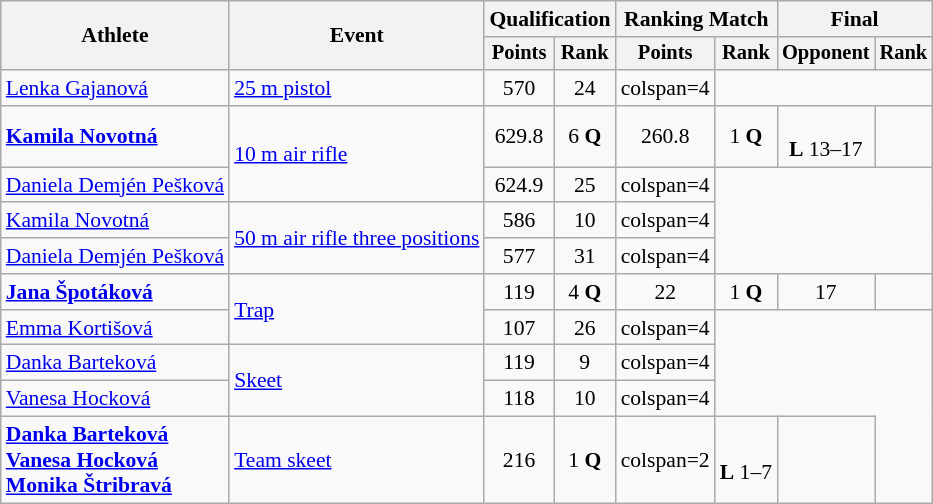<table class="wikitable" style="font-size:90%">
<tr>
<th rowspan="2">Athlete</th>
<th rowspan="2">Event</th>
<th colspan=2>Qualification</th>
<th colspan=2>Ranking Match</th>
<th colspan=2>Final</th>
</tr>
<tr style="font-size:95%">
<th>Points</th>
<th>Rank</th>
<th>Points</th>
<th>Rank</th>
<th>Opponent</th>
<th>Rank</th>
</tr>
<tr align=center>
<td align=left><a href='#'>Lenka Gajanová</a></td>
<td align="left"><a href='#'>25 m pistol</a></td>
<td>570</td>
<td>24</td>
<td>colspan=4 </td>
</tr>
<tr align=center>
<td align=left><strong><a href='#'>Kamila Novotná</a></strong></td>
<td rowspan="2" align="left"><a href='#'>10 m air rifle</a></td>
<td>629.8</td>
<td>6 <strong>Q</strong></td>
<td>260.8</td>
<td>1 <strong>Q</strong></td>
<td><br><strong>L</strong> 13–17</td>
<td></td>
</tr>
<tr align=center>
<td align=left><a href='#'>Daniela Demjén Pešková</a></td>
<td>624.9</td>
<td>25</td>
<td>colspan=4 </td>
</tr>
<tr align=center>
<td align=left><a href='#'>Kamila Novotná</a></td>
<td rowspan=2 align=left><a href='#'>50 m air rifle three positions</a></td>
<td>586</td>
<td>10</td>
<td>colspan=4 </td>
</tr>
<tr align=center>
<td align=left><a href='#'>Daniela Demjén Pešková</a></td>
<td>577</td>
<td>31</td>
<td>colspan=4 </td>
</tr>
<tr align="center">
<td align=left><strong><a href='#'>Jana Špotáková</a></strong></td>
<td rowspan=2 align=left><a href='#'>Trap</a></td>
<td>119</td>
<td>4 <strong>Q</strong></td>
<td>22</td>
<td>1 <strong>Q</strong></td>
<td>17</td>
<td></td>
</tr>
<tr align=center>
<td align=left><a href='#'>Emma Kortišová</a></td>
<td>107</td>
<td>26</td>
<td>colspan=4 </td>
</tr>
<tr align=center>
<td align=left><a href='#'>Danka Barteková</a></td>
<td align=left rowspan=2><a href='#'>Skeet</a></td>
<td>119</td>
<td>9</td>
<td>colspan=4 </td>
</tr>
<tr align=center>
<td align=left><a href='#'>Vanesa Hocková</a></td>
<td>118</td>
<td>10</td>
<td>colspan=4 </td>
</tr>
<tr align=center>
<td align=left><strong><a href='#'>Danka Barteková</a></strong><br><strong><a href='#'>Vanesa Hocková</a></strong><br><strong><a href='#'>Monika Štribravá</a></strong></td>
<td align=left><a href='#'>Team skeet</a></td>
<td>216</td>
<td>1 <strong>Q</strong></td>
<td>colspan=2 </td>
<td><br><strong>L</strong> 1–7</td>
<td></td>
</tr>
</table>
